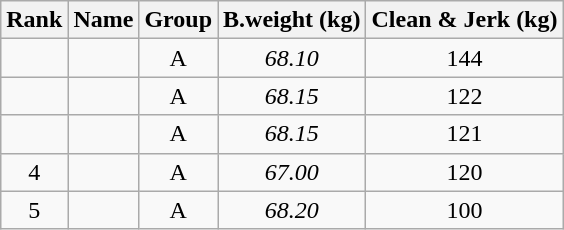<table class="wikitable sortable" style="text-align:center;">
<tr>
<th>Rank</th>
<th>Name</th>
<th>Group</th>
<th>B.weight (kg)</th>
<th>Clean & Jerk (kg)</th>
</tr>
<tr>
<td></td>
<td align=left></td>
<td>A</td>
<td><em>68.10</em></td>
<td>144</td>
</tr>
<tr>
<td></td>
<td align=left></td>
<td>A</td>
<td><em>68.15</em></td>
<td>122</td>
</tr>
<tr>
<td></td>
<td align=left></td>
<td>A</td>
<td><em>68.15</em></td>
<td>121</td>
</tr>
<tr>
<td>4</td>
<td align=left></td>
<td>A</td>
<td><em>67.00</em></td>
<td>120</td>
</tr>
<tr>
<td>5</td>
<td align=left></td>
<td>A</td>
<td><em>68.20</em></td>
<td>100</td>
</tr>
</table>
